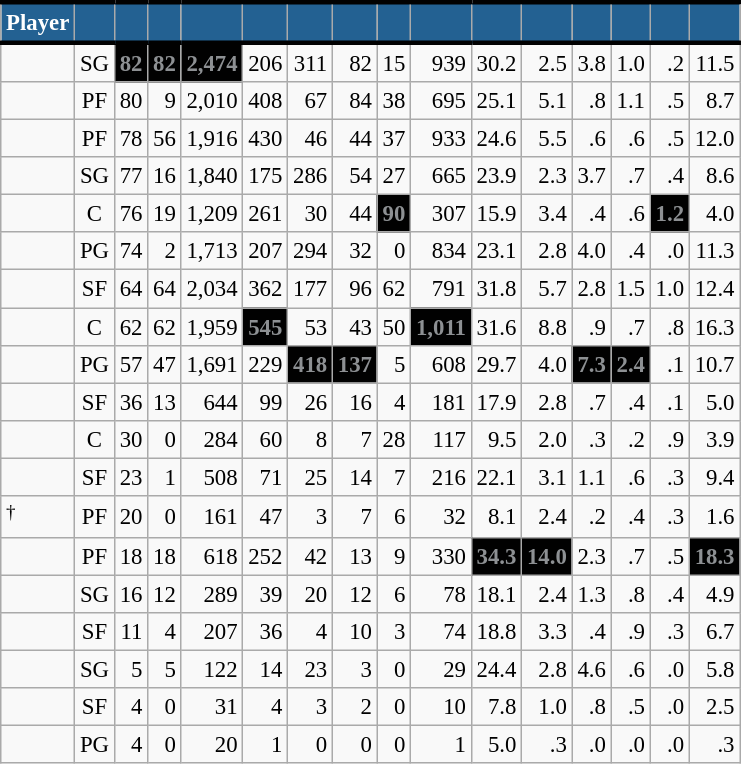<table class="wikitable sortable" style="font-size: 95%; text-align:right;">
<tr>
<th style="background:#236192; color:#FFFFFF; border-top:#010101 3px solid; border-bottom:#010101 3px solid;">Player</th>
<th style="background:#236192; color:#FFFFFF; border-top:#010101 3px solid; border-bottom:#010101 3px solid;"></th>
<th style="background:#236192; color:#FFFFFF; border-top:#010101 3px solid; border-bottom:#010101 3px solid;"></th>
<th style="background:#236192; color:#FFFFFF; border-top:#010101 3px solid; border-bottom:#010101 3px solid;"></th>
<th style="background:#236192; color:#FFFFFF; border-top:#010101 3px solid; border-bottom:#010101 3px solid;"></th>
<th style="background:#236192; color:#FFFFFF; border-top:#010101 3px solid; border-bottom:#010101 3px solid;"></th>
<th style="background:#236192; color:#FFFFFF; border-top:#010101 3px solid; border-bottom:#010101 3px solid;"></th>
<th style="background:#236192; color:#FFFFFF; border-top:#010101 3px solid; border-bottom:#010101 3px solid;"></th>
<th style="background:#236192; color:#FFFFFF; border-top:#010101 3px solid; border-bottom:#010101 3px solid;"></th>
<th style="background:#236192; color:#FFFFFF; border-top:#010101 3px solid; border-bottom:#010101 3px solid;"></th>
<th style="background:#236192; color:#FFFFFF; border-top:#010101 3px solid; border-bottom:#010101 3px solid;"></th>
<th style="background:#236192; color:#FFFFFF; border-top:#010101 3px solid; border-bottom:#010101 3px solid;"></th>
<th style="background:#236192; color:#FFFFFF; border-top:#010101 3px solid; border-bottom:#010101 3px solid;"></th>
<th style="background:#236192; color:#FFFFFF; border-top:#010101 3px solid; border-bottom:#010101 3px solid;"></th>
<th style="background:#236192; color:#FFFFFF; border-top:#010101 3px solid; border-bottom:#010101 3px solid;"></th>
<th style="background:#236192; color:#FFFFFF; border-top:#010101 3px solid; border-bottom:#010101 3px solid;"></th>
</tr>
<tr>
<td style="text-align:left;"></td>
<td style="text-align:center;">SG</td>
<td style="background:#010101; color:#8D9093;"><strong>82</strong></td>
<td style="background:#010101; color:#8D9093;"><strong>82</strong></td>
<td style="background:#010101; color:#8D9093;"><strong>2,474</strong></td>
<td>206</td>
<td>311</td>
<td>82</td>
<td>15</td>
<td>939</td>
<td>30.2</td>
<td>2.5</td>
<td>3.8</td>
<td>1.0</td>
<td>.2</td>
<td>11.5</td>
</tr>
<tr>
<td style="text-align:left;"></td>
<td style="text-align:center;">PF</td>
<td>80</td>
<td>9</td>
<td>2,010</td>
<td>408</td>
<td>67</td>
<td>84</td>
<td>38</td>
<td>695</td>
<td>25.1</td>
<td>5.1</td>
<td>.8</td>
<td>1.1</td>
<td>.5</td>
<td>8.7</td>
</tr>
<tr>
<td style="text-align:left;"></td>
<td style="text-align:center;">PF</td>
<td>78</td>
<td>56</td>
<td>1,916</td>
<td>430</td>
<td>46</td>
<td>44</td>
<td>37</td>
<td>933</td>
<td>24.6</td>
<td>5.5</td>
<td>.6</td>
<td>.6</td>
<td>.5</td>
<td>12.0</td>
</tr>
<tr>
<td style="text-align:left;"></td>
<td style="text-align:center;">SG</td>
<td>77</td>
<td>16</td>
<td>1,840</td>
<td>175</td>
<td>286</td>
<td>54</td>
<td>27</td>
<td>665</td>
<td>23.9</td>
<td>2.3</td>
<td>3.7</td>
<td>.7</td>
<td>.4</td>
<td>8.6</td>
</tr>
<tr>
<td style="text-align:left;"></td>
<td style="text-align:center;">C</td>
<td>76</td>
<td>19</td>
<td>1,209</td>
<td>261</td>
<td>30</td>
<td>44</td>
<td style="background:#010101; color:#8D9093;"><strong>90</strong></td>
<td>307</td>
<td>15.9</td>
<td>3.4</td>
<td>.4</td>
<td>.6</td>
<td style="background:#010101; color:#8D9093;"><strong>1.2</strong></td>
<td>4.0</td>
</tr>
<tr>
<td style="text-align:left;"></td>
<td style="text-align:center;">PG</td>
<td>74</td>
<td>2</td>
<td>1,713</td>
<td>207</td>
<td>294</td>
<td>32</td>
<td>0</td>
<td>834</td>
<td>23.1</td>
<td>2.8</td>
<td>4.0</td>
<td>.4</td>
<td>.0</td>
<td>11.3</td>
</tr>
<tr>
<td style="text-align:left;"></td>
<td style="text-align:center;">SF</td>
<td>64</td>
<td>64</td>
<td>2,034</td>
<td>362</td>
<td>177</td>
<td>96</td>
<td>62</td>
<td>791</td>
<td>31.8</td>
<td>5.7</td>
<td>2.8</td>
<td>1.5</td>
<td>1.0</td>
<td>12.4</td>
</tr>
<tr>
<td style="text-align:left;"></td>
<td style="text-align:center;">C</td>
<td>62</td>
<td>62</td>
<td>1,959</td>
<td style="background:#010101; color:#8D9093;"><strong>545</strong></td>
<td>53</td>
<td>43</td>
<td>50</td>
<td style="background:#010101; color:#8D9093;"><strong>1,011</strong></td>
<td>31.6</td>
<td>8.8</td>
<td>.9</td>
<td>.7</td>
<td>.8</td>
<td>16.3</td>
</tr>
<tr>
<td style="text-align:left;"></td>
<td style="text-align:center;">PG</td>
<td>57</td>
<td>47</td>
<td>1,691</td>
<td>229</td>
<td style="background:#010101; color:#8D9093;"><strong>418</strong></td>
<td style="background:#010101; color:#8D9093;"><strong>137</strong></td>
<td>5</td>
<td>608</td>
<td>29.7</td>
<td>4.0</td>
<td style="background:#010101; color:#8D9093;"><strong>7.3</strong></td>
<td style="background:#010101; color:#8D9093;"><strong>2.4</strong></td>
<td>.1</td>
<td>10.7</td>
</tr>
<tr>
<td style="text-align:left;"></td>
<td style="text-align:center;">SF</td>
<td>36</td>
<td>13</td>
<td>644</td>
<td>99</td>
<td>26</td>
<td>16</td>
<td>4</td>
<td>181</td>
<td>17.9</td>
<td>2.8</td>
<td>.7</td>
<td>.4</td>
<td>.1</td>
<td>5.0</td>
</tr>
<tr>
<td style="text-align:left;"></td>
<td style="text-align:center;">C</td>
<td>30</td>
<td>0</td>
<td>284</td>
<td>60</td>
<td>8</td>
<td>7</td>
<td>28</td>
<td>117</td>
<td>9.5</td>
<td>2.0</td>
<td>.3</td>
<td>.2</td>
<td>.9</td>
<td>3.9</td>
</tr>
<tr>
<td style="text-align:left;"></td>
<td style="text-align:center;">SF</td>
<td>23</td>
<td>1</td>
<td>508</td>
<td>71</td>
<td>25</td>
<td>14</td>
<td>7</td>
<td>216</td>
<td>22.1</td>
<td>3.1</td>
<td>1.1</td>
<td>.6</td>
<td>.3</td>
<td>9.4</td>
</tr>
<tr>
<td style="text-align:left;"><sup>†</sup></td>
<td style="text-align:center;">PF</td>
<td>20</td>
<td>0</td>
<td>161</td>
<td>47</td>
<td>3</td>
<td>7</td>
<td>6</td>
<td>32</td>
<td>8.1</td>
<td>2.4</td>
<td>.2</td>
<td>.4</td>
<td>.3</td>
<td>1.6</td>
</tr>
<tr>
<td style="text-align:left;"></td>
<td style="text-align:center;">PF</td>
<td>18</td>
<td>18</td>
<td>618</td>
<td>252</td>
<td>42</td>
<td>13</td>
<td>9</td>
<td>330</td>
<td style="background:#010101; color:#8D9093;"><strong>34.3</strong></td>
<td style="background:#010101; color:#8D9093;"><strong>14.0</strong></td>
<td>2.3</td>
<td>.7</td>
<td>.5</td>
<td style="background:#010101; color:#8D9093;"><strong>18.3</strong></td>
</tr>
<tr>
<td style="text-align:left;"></td>
<td style="text-align:center;">SG</td>
<td>16</td>
<td>12</td>
<td>289</td>
<td>39</td>
<td>20</td>
<td>12</td>
<td>6</td>
<td>78</td>
<td>18.1</td>
<td>2.4</td>
<td>1.3</td>
<td>.8</td>
<td>.4</td>
<td>4.9</td>
</tr>
<tr>
<td style="text-align:left;"></td>
<td style="text-align:center;">SF</td>
<td>11</td>
<td>4</td>
<td>207</td>
<td>36</td>
<td>4</td>
<td>10</td>
<td>3</td>
<td>74</td>
<td>18.8</td>
<td>3.3</td>
<td>.4</td>
<td>.9</td>
<td>.3</td>
<td>6.7</td>
</tr>
<tr>
<td style="text-align:left;"></td>
<td style="text-align:center;">SG</td>
<td>5</td>
<td>5</td>
<td>122</td>
<td>14</td>
<td>23</td>
<td>3</td>
<td>0</td>
<td>29</td>
<td>24.4</td>
<td>2.8</td>
<td>4.6</td>
<td>.6</td>
<td>.0</td>
<td>5.8</td>
</tr>
<tr>
<td style="text-align:left;"></td>
<td style="text-align:center;">SF</td>
<td>4</td>
<td>0</td>
<td>31</td>
<td>4</td>
<td>3</td>
<td>2</td>
<td>0</td>
<td>10</td>
<td>7.8</td>
<td>1.0</td>
<td>.8</td>
<td>.5</td>
<td>.0</td>
<td>2.5</td>
</tr>
<tr>
<td style="text-align:left;"></td>
<td style="text-align:center;">PG</td>
<td>4</td>
<td>0</td>
<td>20</td>
<td>1</td>
<td>0</td>
<td>0</td>
<td>0</td>
<td>1</td>
<td>5.0</td>
<td>.3</td>
<td>.0</td>
<td>.0</td>
<td>.0</td>
<td>.3</td>
</tr>
</table>
